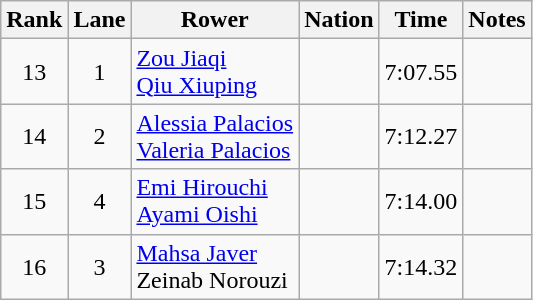<table class="wikitable sortable" style="text-align:center">
<tr>
<th>Rank</th>
<th>Lane</th>
<th>Rower</th>
<th>Nation</th>
<th>Time</th>
<th>Notes</th>
</tr>
<tr>
<td>13</td>
<td>1</td>
<td align="left"><a href='#'>Zou Jiaqi</a><br><a href='#'>Qiu Xiuping</a></td>
<td align="left"></td>
<td>7:07.55</td>
<td></td>
</tr>
<tr>
<td>14</td>
<td>2</td>
<td align="left"><a href='#'>Alessia Palacios</a><br><a href='#'>Valeria Palacios</a></td>
<td align="left"></td>
<td>7:12.27</td>
<td></td>
</tr>
<tr>
<td>15</td>
<td>4</td>
<td align="left"><a href='#'>Emi Hirouchi</a><br><a href='#'>Ayami Oishi</a></td>
<td align="left"></td>
<td>7:14.00</td>
<td></td>
</tr>
<tr>
<td>16</td>
<td>3</td>
<td align="left"><a href='#'>Mahsa Javer</a><br>Zeinab Norouzi</td>
<td align="left"></td>
<td>7:14.32</td>
<td></td>
</tr>
</table>
